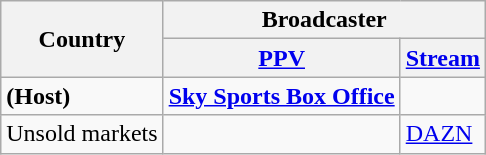<table class="wikitable">
<tr>
<th rowspan="2">Country</th>
<th colspan="2">Broadcaster</th>
</tr>
<tr>
<th align="center"><a href='#'>PPV</a></th>
<th align="center"><a href='#'>Stream</a></th>
</tr>
<tr>
<td><strong> (Host)</strong></td>
<td><strong><a href='#'>Sky Sports Box Office</a></strong></td>
<td></td>
</tr>
<tr>
<td>Unsold markets</td>
<td></td>
<td><a href='#'>DAZN</a></td>
</tr>
</table>
